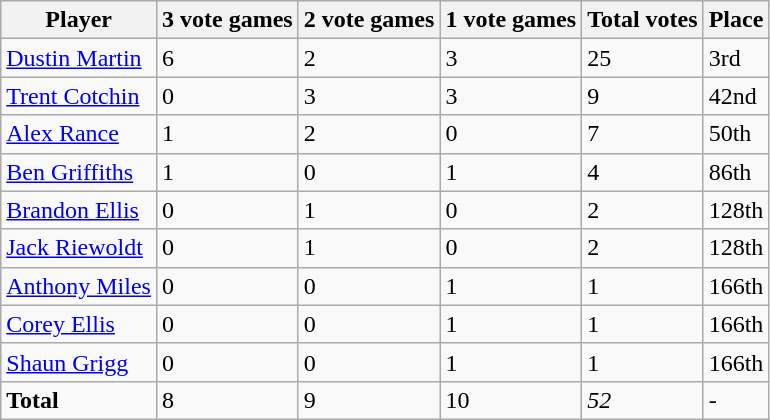<table class="wikitable">
<tr>
<th>Player</th>
<th>3 vote games</th>
<th>2 vote games</th>
<th>1 vote games</th>
<th>Total votes</th>
<th>Place</th>
</tr>
<tr>
<td><a href='#'>Dustin Martin</a></td>
<td>6</td>
<td>2</td>
<td>3</td>
<td>25</td>
<td>3rd</td>
</tr>
<tr>
<td><a href='#'>Trent Cotchin</a></td>
<td>0</td>
<td>3</td>
<td>3</td>
<td>9</td>
<td>42nd</td>
</tr>
<tr>
<td><a href='#'>Alex Rance</a></td>
<td>1</td>
<td>2</td>
<td>0</td>
<td>7</td>
<td>50th</td>
</tr>
<tr>
<td><a href='#'>Ben Griffiths</a></td>
<td>1</td>
<td>0</td>
<td>1</td>
<td>4</td>
<td>86th</td>
</tr>
<tr>
<td><a href='#'>Brandon Ellis</a></td>
<td>0</td>
<td>1</td>
<td>0</td>
<td>2</td>
<td>128th</td>
</tr>
<tr>
<td><a href='#'>Jack Riewoldt</a></td>
<td>0</td>
<td>1</td>
<td>0</td>
<td>2</td>
<td>128th</td>
</tr>
<tr>
<td><a href='#'>Anthony Miles</a></td>
<td>0</td>
<td>0</td>
<td>1</td>
<td>1</td>
<td>166th</td>
</tr>
<tr>
<td><a href='#'>Corey Ellis</a></td>
<td>0</td>
<td>0</td>
<td>1</td>
<td>1</td>
<td>166th</td>
</tr>
<tr>
<td><a href='#'>Shaun Grigg</a></td>
<td>0</td>
<td>0</td>
<td>1</td>
<td>1</td>
<td>166th</td>
</tr>
<tr>
<td><strong>Total</strong></td>
<td>8</td>
<td>9</td>
<td>10</td>
<td><em>52</em></td>
<td>-</td>
</tr>
</table>
